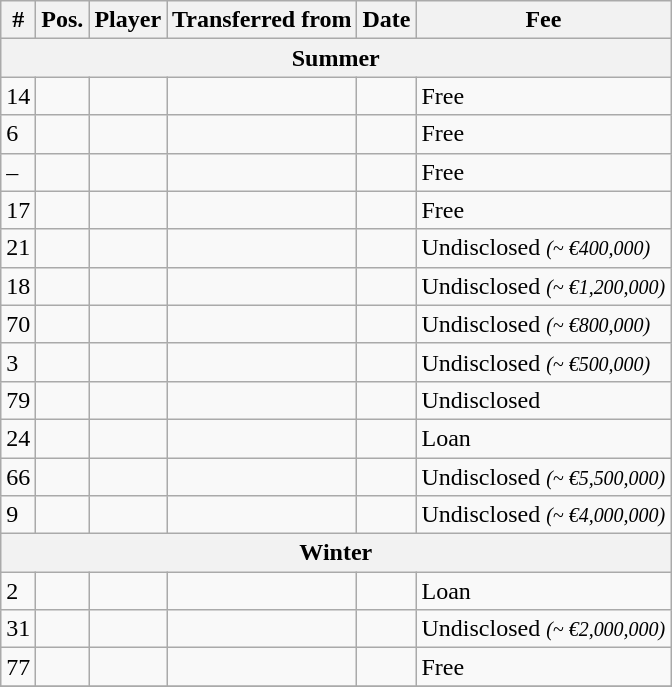<table class="wikitable sortable" text-align:center; font-size:95%; text-align:left;">
<tr>
<th>#</th>
<th>Pos.</th>
<th>Player</th>
<th>Transferred from</th>
<th>Date</th>
<th>Fee</th>
</tr>
<tr>
<th colspan=6 text-align:center;">Summer</th>
</tr>
<tr>
<td>14</td>
<td></td>
<td></td>
<td></td>
<td></td>
<td>Free</td>
</tr>
<tr>
<td>6</td>
<td></td>
<td></td>
<td></td>
<td></td>
<td>Free</td>
</tr>
<tr>
<td>–</td>
<td></td>
<td></td>
<td></td>
<td></td>
<td>Free</td>
</tr>
<tr>
<td>17</td>
<td></td>
<td></td>
<td></td>
<td></td>
<td>Free</td>
</tr>
<tr>
<td>21</td>
<td></td>
<td></td>
<td></td>
<td></td>
<td>Undisclosed <small><em>(~ €400,000)</em></small></td>
</tr>
<tr>
<td>18</td>
<td></td>
<td></td>
<td></td>
<td></td>
<td>Undisclosed <small><em>(~ €1,200,000)</em></small></td>
</tr>
<tr>
<td>70</td>
<td></td>
<td></td>
<td></td>
<td></td>
<td>Undisclosed <small><em>(~ €800,000)</em></small></td>
</tr>
<tr>
<td>3</td>
<td></td>
<td></td>
<td></td>
<td></td>
<td>Undisclosed <small><em>(~ €500,000)</em></small></td>
</tr>
<tr>
<td>79</td>
<td></td>
<td></td>
<td></td>
<td></td>
<td>Undisclosed </td>
</tr>
<tr>
<td>24</td>
<td></td>
<td></td>
<td></td>
<td></td>
<td>Loan </td>
</tr>
<tr>
<td>66</td>
<td></td>
<td></td>
<td></td>
<td></td>
<td>Undisclosed <small><em>(~ €5,500,000)</em></small></td>
</tr>
<tr>
<td>9</td>
<td></td>
<td></td>
<td></td>
<td></td>
<td>Undisclosed <small><em>(~ €4,000,000)</em></small></td>
</tr>
<tr>
<th colspan=6 text-align:center;">Winter</th>
</tr>
<tr>
<td>2</td>
<td></td>
<td></td>
<td></td>
<td></td>
<td>Loan</td>
</tr>
<tr>
<td>31</td>
<td></td>
<td></td>
<td></td>
<td></td>
<td>Undisclosed <small><em>(~ €2,000,000)</em></small></td>
</tr>
<tr>
<td>77</td>
<td></td>
<td></td>
<td></td>
<td></td>
<td>Free</td>
</tr>
<tr>
</tr>
</table>
